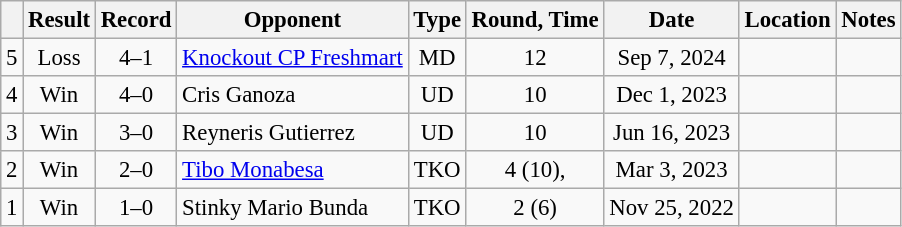<table class="wikitable" style="text-align:center; font-size:95%">
<tr>
<th></th>
<th>Result</th>
<th>Record</th>
<th>Opponent</th>
<th>Type</th>
<th>Round, Time</th>
<th>Date</th>
<th>Location</th>
<th>Notes</th>
</tr>
<tr>
<td>5</td>
<td>Loss</td>
<td>4–1</td>
<td align=left><a href='#'>Knockout CP Freshmart</a></td>
<td>MD</td>
<td>12</td>
<td>Sep 7, 2024</td>
<td align=left></td>
<td align=left></td>
</tr>
<tr>
<td>4</td>
<td>Win</td>
<td>4–0</td>
<td align=left>Cris Ganoza</td>
<td>UD</td>
<td>10</td>
<td>Dec 1, 2023</td>
<td align=left></td>
<td align=left></td>
</tr>
<tr>
<td>3</td>
<td>Win</td>
<td>3–0</td>
<td align=left>Reyneris Gutierrez</td>
<td>UD</td>
<td>10</td>
<td>Jun 16, 2023</td>
<td align=left></td>
<td align=left></td>
</tr>
<tr>
<td>2</td>
<td>Win</td>
<td>2–0</td>
<td align=left><a href='#'>Tibo Monabesa</a></td>
<td>TKO</td>
<td>4 (10), </td>
<td>Mar 3, 2023</td>
<td align=left></td>
<td align=left></td>
</tr>
<tr>
<td>1</td>
<td>Win</td>
<td>1–0</td>
<td align=left>Stinky Mario Bunda</td>
<td>TKO</td>
<td>2 (6)</td>
<td>Nov 25, 2022</td>
<td align=left></td>
<td align=left></td>
</tr>
</table>
